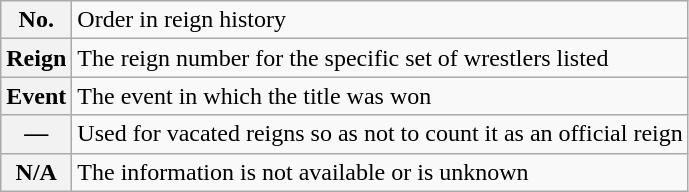<table class="wikitable">
<tr>
<th><strong>No.</strong></th>
<td>Order in reign history</td>
</tr>
<tr>
<th><strong>Reign</strong></th>
<td>The reign number for the specific set of wrestlers listed</td>
</tr>
<tr>
<th><strong>Event</strong></th>
<td>The event in which the title was won</td>
</tr>
<tr>
<th>—</th>
<td>Used for vacated reigns so as not to count it as an official reign</td>
</tr>
<tr>
<th>N/A</th>
<td>The information is not available or is unknown</td>
</tr>
</table>
